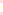<table style="font-size: 85%">
<tr>
<td style="background:#fdd;"></td>
</tr>
<tr>
<td style="background:#ffd;"></td>
</tr>
<tr>
<td style="background:#fdd;"></td>
</tr>
</table>
